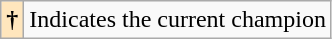<table class="wikitable">
<tr>
<th style="background-color:#ffe6bd">†</th>
<td>Indicates the current champion</td>
</tr>
</table>
